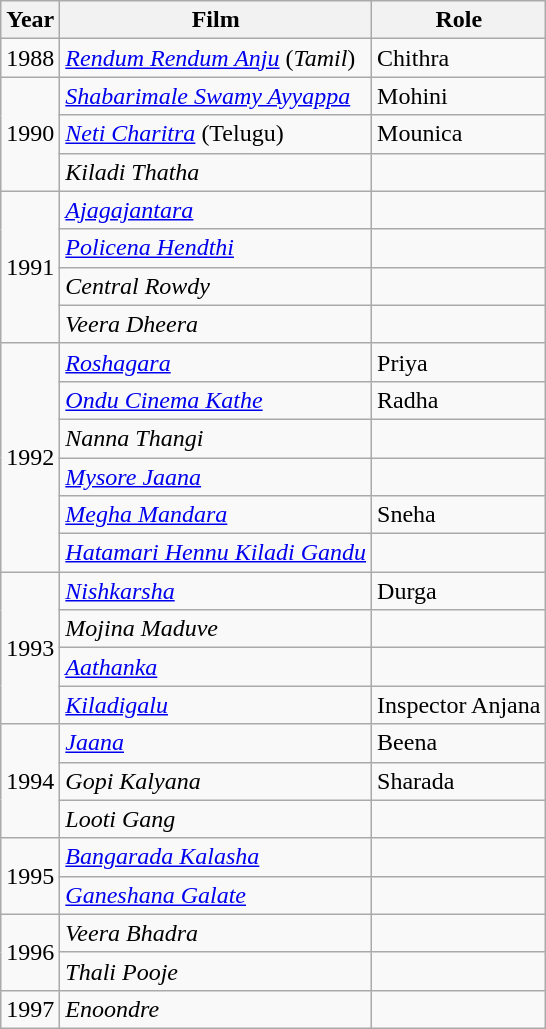<table class="wikitable">
<tr>
<th>Year</th>
<th>Film</th>
<th>Role</th>
</tr>
<tr>
<td>1988</td>
<td><em><a href='#'>Rendum Rendum Anju</a></em> (<em>Tamil</em>)</td>
<td>Chithra</td>
</tr>
<tr>
<td rowspan="3">1990</td>
<td><em><a href='#'>Shabarimale Swamy Ayyappa</a></em></td>
<td>Mohini</td>
</tr>
<tr>
<td><em><a href='#'>Neti Charitra</a></em> (Telugu)</td>
<td>Mounica</td>
</tr>
<tr>
<td><em>Kiladi Thatha</em></td>
<td></td>
</tr>
<tr>
<td rowspan="4">1991</td>
<td><em><a href='#'>Ajagajantara</a></em></td>
<td></td>
</tr>
<tr>
<td><em><a href='#'>Policena Hendthi</a></em></td>
<td></td>
</tr>
<tr>
<td><em>Central Rowdy</em></td>
<td></td>
</tr>
<tr>
<td><em>Veera Dheera</em></td>
<td></td>
</tr>
<tr>
<td rowspan="6">1992</td>
<td><em><a href='#'>Roshagara</a></em></td>
<td>Priya</td>
</tr>
<tr>
<td><em><a href='#'>Ondu Cinema Kathe</a></em></td>
<td>Radha</td>
</tr>
<tr>
<td><em>Nanna Thangi</em></td>
<td></td>
</tr>
<tr>
<td><em><a href='#'>Mysore Jaana</a></em></td>
<td></td>
</tr>
<tr>
<td><em><a href='#'>Megha Mandara</a></em></td>
<td>Sneha</td>
</tr>
<tr>
<td><em><a href='#'>Hatamari Hennu Kiladi Gandu</a></em></td>
<td></td>
</tr>
<tr>
<td rowspan="4">1993</td>
<td><em><a href='#'>Nishkarsha</a></em></td>
<td>Durga</td>
</tr>
<tr>
<td><em>Mojina Maduve</em></td>
<td></td>
</tr>
<tr>
<td><em><a href='#'>Aathanka</a></em></td>
<td></td>
</tr>
<tr>
<td><em><a href='#'>Kiladigalu</a></em></td>
<td>Inspector Anjana</td>
</tr>
<tr>
<td rowspan="3">1994</td>
<td><em><a href='#'>Jaana</a></em></td>
<td>Beena</td>
</tr>
<tr>
<td><em>Gopi Kalyana</em></td>
<td>Sharada</td>
</tr>
<tr>
<td><em>Looti Gang</em></td>
<td></td>
</tr>
<tr>
<td rowspan="2">1995</td>
<td><em><a href='#'>Bangarada Kalasha</a></em></td>
<td></td>
</tr>
<tr>
<td><em><a href='#'>Ganeshana Galate</a></em></td>
<td></td>
</tr>
<tr>
<td rowspan="2">1996</td>
<td><em>Veera Bhadra</em></td>
<td></td>
</tr>
<tr>
<td><em>Thali Pooje</em></td>
<td></td>
</tr>
<tr>
<td>1997</td>
<td><em>Enoondre</em></td>
<td></td>
</tr>
</table>
